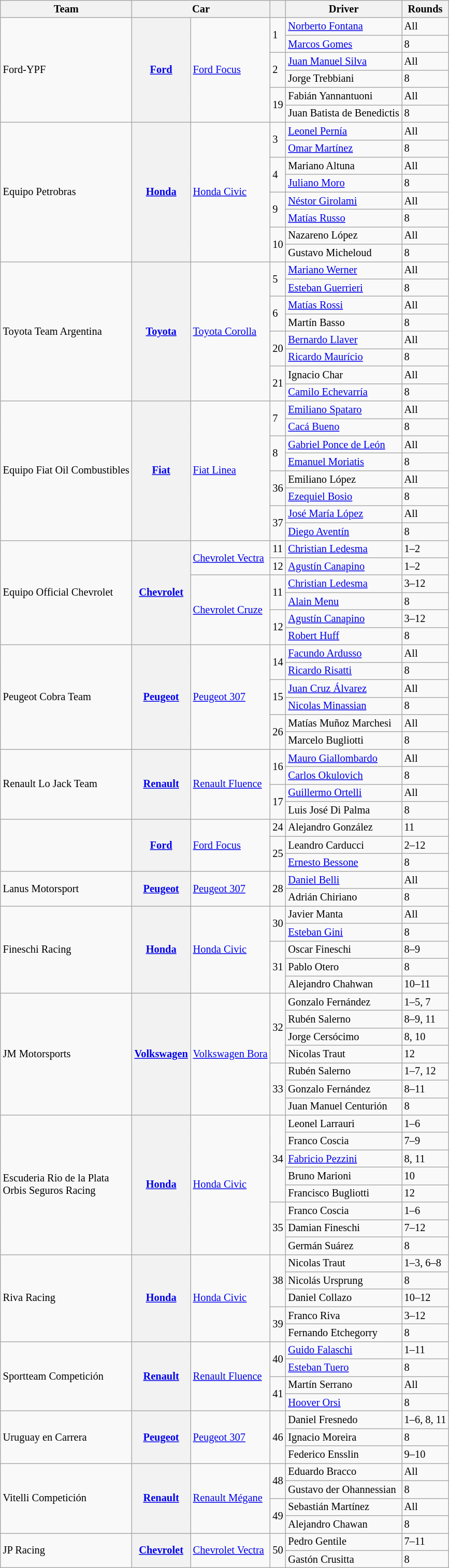<table class="wikitable" style="font-size: 85%">
<tr>
<th>Team</th>
<th colspan="2">Car</th>
<th></th>
<th>Driver</th>
<th>Rounds</th>
</tr>
<tr>
<td rowspan=6>Ford-YPF</td>
<th rowspan=6><a href='#'>Ford</a></th>
<td rowspan=6><a href='#'>Ford Focus</a></td>
<td rowspan=2>1</td>
<td> <a href='#'>Norberto Fontana</a></td>
<td>All</td>
</tr>
<tr>
<td> <a href='#'>Marcos Gomes</a></td>
<td>8</td>
</tr>
<tr>
<td rowspan=2>2</td>
<td> <a href='#'>Juan Manuel Silva</a></td>
<td>All</td>
</tr>
<tr>
<td> Jorge Trebbiani</td>
<td>8</td>
</tr>
<tr>
<td rowspan=2>19</td>
<td> Fabián Yannantuoni</td>
<td>All</td>
</tr>
<tr>
<td> Juan Batista de Benedictis</td>
<td>8</td>
</tr>
<tr>
<td rowspan=8>Equipo Petrobras</td>
<th rowspan=8><a href='#'>Honda</a></th>
<td rowspan=8><a href='#'>Honda Civic</a></td>
<td rowspan=2>3</td>
<td> <a href='#'>Leonel Pernía</a></td>
<td>All</td>
</tr>
<tr>
<td> <a href='#'>Omar Martínez</a></td>
<td>8</td>
</tr>
<tr>
<td rowspan=2>4</td>
<td> Mariano Altuna</td>
<td>All</td>
</tr>
<tr>
<td> <a href='#'>Juliano Moro</a></td>
<td>8</td>
</tr>
<tr>
<td rowspan=2>9</td>
<td> <a href='#'>Néstor Girolami</a></td>
<td>All</td>
</tr>
<tr>
<td> <a href='#'>Matías Russo</a></td>
<td>8</td>
</tr>
<tr>
<td rowspan=2>10</td>
<td> Nazareno López</td>
<td>All</td>
</tr>
<tr>
<td> Gustavo Micheloud</td>
<td>8</td>
</tr>
<tr>
<td rowspan=8>Toyota Team Argentina</td>
<th rowspan=8><a href='#'>Toyota</a></th>
<td rowspan=8><a href='#'>Toyota Corolla</a></td>
<td rowspan=2>5</td>
<td> <a href='#'>Mariano Werner</a></td>
<td>All</td>
</tr>
<tr>
<td> <a href='#'>Esteban Guerrieri</a></td>
<td>8</td>
</tr>
<tr>
<td rowspan=2>6</td>
<td> <a href='#'>Matías Rossi</a></td>
<td>All</td>
</tr>
<tr>
<td> Martín Basso</td>
<td>8</td>
</tr>
<tr>
<td rowspan=2>20</td>
<td> <a href='#'>Bernardo Llaver</a></td>
<td>All</td>
</tr>
<tr>
<td> <a href='#'>Ricardo Maurício</a></td>
<td>8</td>
</tr>
<tr>
<td rowspan=2>21</td>
<td> Ignacio Char</td>
<td>All</td>
</tr>
<tr>
<td> <a href='#'>Camilo Echevarría</a></td>
<td>8</td>
</tr>
<tr>
<td rowspan=8>Equipo Fiat Oil Combustibles</td>
<th rowspan=8><a href='#'>Fiat</a></th>
<td rowspan=8><a href='#'>Fiat Linea</a></td>
<td rowspan=2>7</td>
<td> <a href='#'>Emiliano Spataro</a></td>
<td>All</td>
</tr>
<tr>
<td> <a href='#'>Cacá Bueno</a></td>
<td>8</td>
</tr>
<tr>
<td rowspan=2>8</td>
<td> <a href='#'>Gabriel Ponce de León</a></td>
<td>All</td>
</tr>
<tr>
<td> <a href='#'>Emanuel Moriatis</a></td>
<td>8</td>
</tr>
<tr>
<td rowspan=2>36</td>
<td> Emiliano López</td>
<td>All</td>
</tr>
<tr>
<td> <a href='#'>Ezequiel Bosio</a></td>
<td>8</td>
</tr>
<tr>
<td rowspan=2>37</td>
<td> <a href='#'>José María López</a></td>
<td>All</td>
</tr>
<tr>
<td> <a href='#'>Diego Aventín</a></td>
<td>8</td>
</tr>
<tr>
<td rowspan=6>Equipo Official Chevrolet</td>
<th rowspan=6><a href='#'>Chevrolet</a></th>
<td rowspan=2><a href='#'>Chevrolet Vectra</a></td>
<td>11</td>
<td> <a href='#'>Christian Ledesma</a></td>
<td>1–2</td>
</tr>
<tr>
<td>12</td>
<td> <a href='#'>Agustín Canapino</a></td>
<td>1–2</td>
</tr>
<tr>
<td rowspan=4><a href='#'>Chevrolet Cruze</a></td>
<td rowspan=2>11</td>
<td> <a href='#'>Christian Ledesma</a></td>
<td>3–12</td>
</tr>
<tr>
<td> <a href='#'>Alain Menu</a></td>
<td>8</td>
</tr>
<tr>
<td rowspan=2>12</td>
<td> <a href='#'>Agustín Canapino</a></td>
<td>3–12</td>
</tr>
<tr>
<td> <a href='#'>Robert Huff</a></td>
<td>8</td>
</tr>
<tr>
<td rowspan=6>Peugeot Cobra Team</td>
<th rowspan=6><a href='#'>Peugeot</a></th>
<td rowspan=6><a href='#'>Peugeot 307</a></td>
<td rowspan=2>14</td>
<td> <a href='#'>Facundo Ardusso</a></td>
<td>All</td>
</tr>
<tr>
<td> <a href='#'>Ricardo Risatti</a></td>
<td>8</td>
</tr>
<tr>
<td rowspan=2>15</td>
<td> <a href='#'>Juan Cruz Álvarez</a></td>
<td>All</td>
</tr>
<tr>
<td> <a href='#'>Nicolas Minassian</a></td>
<td>8</td>
</tr>
<tr>
<td rowspan=2>26</td>
<td> Matías Muñoz Marchesi</td>
<td>All</td>
</tr>
<tr>
<td> Marcelo Bugliotti</td>
<td>8</td>
</tr>
<tr>
<td rowspan=4>Renault Lo Jack Team</td>
<th rowspan=4><a href='#'>Renault</a></th>
<td rowspan=4><a href='#'>Renault Fluence</a></td>
<td rowspan=2>16</td>
<td> <a href='#'>Mauro Giallombardo</a></td>
<td>All</td>
</tr>
<tr>
<td> <a href='#'>Carlos Okulovich</a></td>
<td>8</td>
</tr>
<tr>
<td rowspan=2>17</td>
<td> <a href='#'>Guillermo Ortelli</a></td>
<td>All</td>
</tr>
<tr>
<td> Luis José Di Palma</td>
<td>8</td>
</tr>
<tr>
<td rowspan=3></td>
<th rowspan=3><a href='#'>Ford</a></th>
<td rowspan=3><a href='#'>Ford Focus</a></td>
<td>24</td>
<td> Alejandro González</td>
<td>11</td>
</tr>
<tr>
<td rowspan=2>25</td>
<td> Leandro Carducci</td>
<td>2–12</td>
</tr>
<tr>
<td> <a href='#'>Ernesto Bessone</a></td>
<td>8</td>
</tr>
<tr>
<td rowspan=2>Lanus Motorsport</td>
<th rowspan=2><a href='#'>Peugeot</a></th>
<td rowspan=2><a href='#'>Peugeot 307</a></td>
<td rowspan=2>28</td>
<td> <a href='#'>Daniel Belli</a></td>
<td>All</td>
</tr>
<tr>
<td> Adrián Chiriano</td>
<td>8</td>
</tr>
<tr>
<td rowspan=5>Fineschi Racing</td>
<th rowspan=5><a href='#'>Honda</a></th>
<td rowspan=5><a href='#'>Honda Civic</a></td>
<td rowspan=2>30</td>
<td> Javier Manta</td>
<td>All</td>
</tr>
<tr>
<td> <a href='#'>Esteban Gini</a></td>
<td>8</td>
</tr>
<tr>
<td rowspan=3>31</td>
<td> Oscar Fineschi</td>
<td>8–9</td>
</tr>
<tr>
<td> Pablo Otero</td>
<td>8</td>
</tr>
<tr>
<td> Alejandro Chahwan</td>
<td>10–11</td>
</tr>
<tr>
<td rowspan=7>JM Motorsports</td>
<th rowspan=7><a href='#'>Volkswagen</a></th>
<td rowspan=7><a href='#'>Volkswagen Bora</a></td>
<td rowspan=4>32</td>
<td> Gonzalo Fernández</td>
<td>1–5, 7</td>
</tr>
<tr>
<td> Rubén Salerno</td>
<td>8–9, 11</td>
</tr>
<tr>
<td> Jorge Cersócimo</td>
<td>8, 10</td>
</tr>
<tr>
<td> Nicolas Traut</td>
<td>12</td>
</tr>
<tr>
<td rowspan=3>33</td>
<td> Rubén Salerno</td>
<td>1–7, 12</td>
</tr>
<tr>
<td> Gonzalo Fernández</td>
<td>8–11</td>
</tr>
<tr>
<td> Juan Manuel Centurión</td>
<td>8</td>
</tr>
<tr>
<td rowspan=8>Escuderia Rio de la Plata<br>Orbis Seguros Racing</td>
<th rowspan=8><a href='#'>Honda</a></th>
<td rowspan=8><a href='#'>Honda Civic</a></td>
<td rowspan=5>34</td>
<td> Leonel Larrauri</td>
<td>1–6</td>
</tr>
<tr>
<td> Franco Coscia</td>
<td>7–9</td>
</tr>
<tr>
<td> <a href='#'>Fabricio Pezzini</a></td>
<td>8, 11</td>
</tr>
<tr>
<td> Bruno Marioni</td>
<td>10</td>
</tr>
<tr>
<td> Francisco Bugliotti</td>
<td>12</td>
</tr>
<tr>
<td rowspan=3>35</td>
<td> Franco Coscia</td>
<td>1–6</td>
</tr>
<tr>
<td> Damian Fineschi</td>
<td>7–12</td>
</tr>
<tr>
<td> Germán Suárez</td>
<td>8</td>
</tr>
<tr>
<td rowspan=5>Riva Racing</td>
<th rowspan=5><a href='#'>Honda</a></th>
<td rowspan=5><a href='#'>Honda Civic</a></td>
<td rowspan=3>38</td>
<td> Nicolas Traut</td>
<td>1–3, 6–8</td>
</tr>
<tr>
<td> Nicolás Ursprung</td>
<td>8</td>
</tr>
<tr>
<td> Daniel Collazo</td>
<td>10–12</td>
</tr>
<tr>
<td rowspan=2>39</td>
<td> Franco Riva</td>
<td>3–12</td>
</tr>
<tr>
<td> Fernando Etchegorry</td>
<td>8</td>
</tr>
<tr>
<td rowspan=4>Sportteam Competición</td>
<th rowspan=4><a href='#'>Renault</a></th>
<td rowspan=4><a href='#'>Renault Fluence</a></td>
<td rowspan=2>40</td>
<td> <a href='#'>Guido Falaschi</a></td>
<td>1–11</td>
</tr>
<tr>
<td> <a href='#'>Esteban Tuero</a></td>
<td>8</td>
</tr>
<tr>
<td rowspan=2>41</td>
<td> Martín Serrano</td>
<td>All</td>
</tr>
<tr>
<td> <a href='#'>Hoover Orsi</a></td>
<td>8</td>
</tr>
<tr>
<td rowspan=3>Uruguay en Carrera</td>
<th rowspan=3><a href='#'>Peugeot</a></th>
<td rowspan=3><a href='#'>Peugeot 307</a></td>
<td rowspan=3>46</td>
<td> Daniel Fresnedo</td>
<td>1–6, 8, 11</td>
</tr>
<tr>
<td> Ignacio Moreira</td>
<td>8</td>
</tr>
<tr>
<td> Federico Ensslin</td>
<td>9–10</td>
</tr>
<tr>
<td rowspan=4>Vitelli Competición</td>
<th rowspan=4><a href='#'>Renault</a></th>
<td rowspan=4><a href='#'>Renault Mégane</a></td>
<td rowspan=2>48</td>
<td> Eduardo Bracco</td>
<td>All</td>
</tr>
<tr>
<td> Gustavo der Ohannessian</td>
<td>8</td>
</tr>
<tr>
<td rowspan=2>49</td>
<td> Sebastián Martínez</td>
<td>All</td>
</tr>
<tr>
<td> Alejandro Chawan</td>
<td>8</td>
</tr>
<tr>
<td rowspan=2>JP Racing</td>
<th rowspan=2><a href='#'>Chevrolet</a></th>
<td rowspan=2><a href='#'>Chevrolet Vectra</a></td>
<td rowspan=2>50</td>
<td> Pedro Gentile</td>
<td>7–11</td>
</tr>
<tr>
<td> Gastón Crusitta</td>
<td>8</td>
</tr>
</table>
